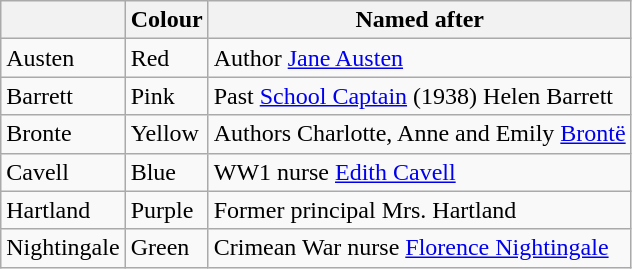<table class="wikitable">
<tr>
<th></th>
<th>Colour</th>
<th>Named after</th>
</tr>
<tr>
<td>Austen</td>
<td>Red</td>
<td>Author <a href='#'>Jane Austen</a></td>
</tr>
<tr>
<td>Barrett</td>
<td>Pink</td>
<td>Past <a href='#'>School Captain</a> (1938) Helen Barrett</td>
</tr>
<tr>
<td>Bronte</td>
<td>Yellow</td>
<td>Authors Charlotte, Anne and Emily <a href='#'>Brontë</a></td>
</tr>
<tr>
<td>Cavell</td>
<td>Blue</td>
<td>WW1 nurse <a href='#'>Edith Cavell</a></td>
</tr>
<tr>
<td>Hartland</td>
<td>Purple</td>
<td>Former principal Mrs. Hartland</td>
</tr>
<tr>
<td>Nightingale</td>
<td>Green</td>
<td>Crimean War nurse <a href='#'>Florence Nightingale</a></td>
</tr>
</table>
